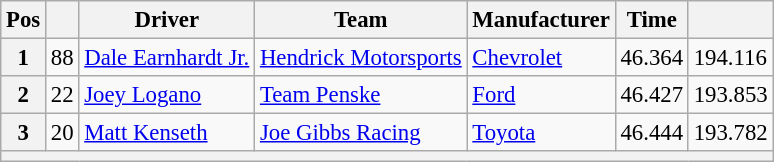<table class="wikitable" style="font-size:95%">
<tr>
<th>Pos</th>
<th></th>
<th>Driver</th>
<th>Team</th>
<th>Manufacturer</th>
<th>Time</th>
<th></th>
</tr>
<tr>
<th>1</th>
<td>88</td>
<td><a href='#'>Dale Earnhardt Jr.</a></td>
<td><a href='#'>Hendrick Motorsports</a></td>
<td><a href='#'>Chevrolet</a></td>
<td>46.364</td>
<td>194.116</td>
</tr>
<tr>
<th>2</th>
<td>22</td>
<td><a href='#'>Joey Logano</a></td>
<td><a href='#'>Team Penske</a></td>
<td><a href='#'>Ford</a></td>
<td>46.427</td>
<td>193.853</td>
</tr>
<tr>
<th>3</th>
<td>20</td>
<td><a href='#'>Matt Kenseth</a></td>
<td><a href='#'>Joe Gibbs Racing</a></td>
<td><a href='#'>Toyota</a></td>
<td>46.444</td>
<td>193.782</td>
</tr>
<tr>
<th colspan="7"></th>
</tr>
</table>
